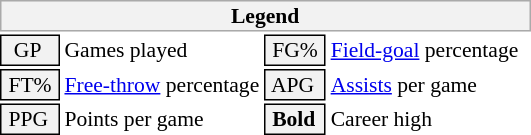<table class="toccolours" style="font-size: 90%; white-space: nowrap;">
<tr>
<th colspan="6" style="background:#f2f2f2; border:1px solid #aaa;">Legend</th>
</tr>
<tr>
<td style="background:#f2f2f2; border:1px solid black;">  GP</td>
<td>Games played</td>
<td style="background:#f2f2f2; border:1px solid black;"> FG% </td>
<td style="padding-right: 8px"><a href='#'>Field-goal</a> percentage</td>
</tr>
<tr>
<td style="background:#f2f2f2; border:1px solid black;"> FT% </td>
<td><a href='#'>Free-throw</a> percentage</td>
<td style="background:#f2f2f2; border:1px solid black;"> APG </td>
<td><a href='#'>Assists</a> per game</td>
</tr>
<tr>
<td style="background:#f2f2f2; border:1px solid black;"> PPG </td>
<td>Points per game</td>
<td style="background-color: #F2F2F2; border: 1px solid black"> <strong>Bold</strong> </td>
<td>Career high</td>
</tr>
<tr>
</tr>
</table>
